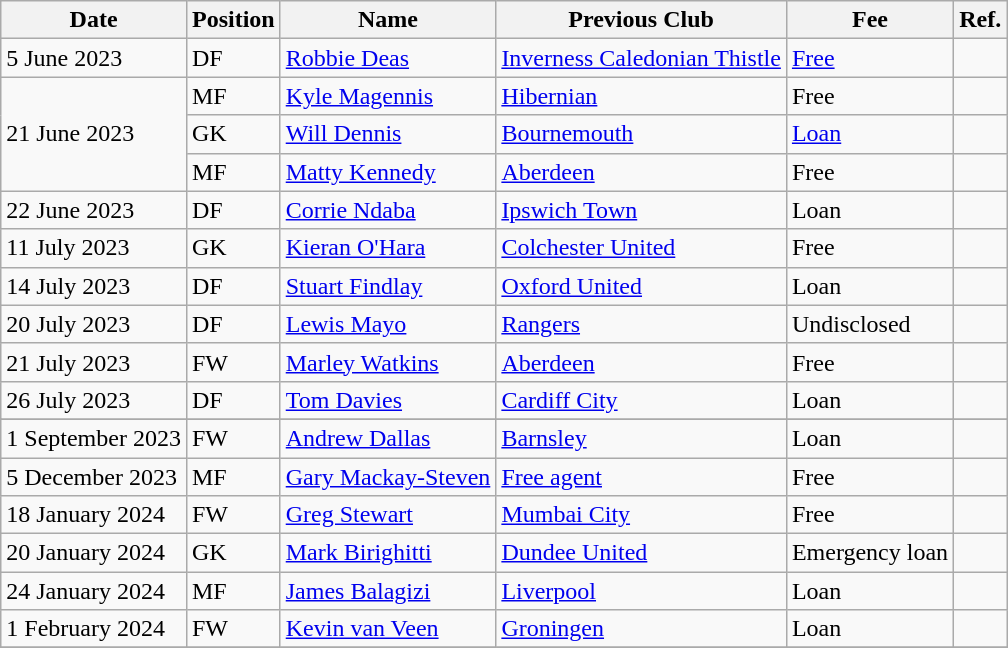<table class="wikitable">
<tr>
<th>Date</th>
<th>Position</th>
<th>Name</th>
<th>Previous Club</th>
<th>Fee</th>
<th>Ref.</th>
</tr>
<tr>
<td>5 June 2023</td>
<td>DF</td>
<td><a href='#'>Robbie Deas</a></td>
<td><a href='#'>Inverness Caledonian Thistle</a></td>
<td><a href='#'>Free</a></td>
<td></td>
</tr>
<tr>
<td rowspan=3>21 June 2023</td>
<td>MF</td>
<td><a href='#'>Kyle Magennis</a></td>
<td><a href='#'>Hibernian</a></td>
<td>Free</td>
<td></td>
</tr>
<tr>
<td>GK</td>
<td> <a href='#'>Will Dennis</a></td>
<td> <a href='#'>Bournemouth</a></td>
<td><a href='#'>Loan</a></td>
<td></td>
</tr>
<tr>
<td>MF</td>
<td> <a href='#'>Matty Kennedy</a></td>
<td><a href='#'>Aberdeen</a></td>
<td>Free</td>
<td></td>
</tr>
<tr>
<td>22 June 2023</td>
<td>DF</td>
<td> <a href='#'>Corrie Ndaba</a></td>
<td> <a href='#'>Ipswich Town</a></td>
<td>Loan</td>
<td></td>
</tr>
<tr>
<td>11 July 2023</td>
<td>GK</td>
<td> <a href='#'>Kieran O'Hara</a></td>
<td> <a href='#'>Colchester United</a></td>
<td>Free</td>
<td></td>
</tr>
<tr>
<td>14 July 2023</td>
<td>DF</td>
<td><a href='#'>Stuart Findlay</a></td>
<td> <a href='#'>Oxford United</a></td>
<td>Loan</td>
<td></td>
</tr>
<tr>
<td>20 July 2023</td>
<td>DF</td>
<td><a href='#'>Lewis Mayo</a></td>
<td><a href='#'>Rangers</a></td>
<td>Undisclosed</td>
<td></td>
</tr>
<tr>
<td>21 July 2023</td>
<td>FW</td>
<td> <a href='#'>Marley Watkins</a></td>
<td><a href='#'>Aberdeen</a></td>
<td>Free</td>
<td></td>
</tr>
<tr>
<td>26 July 2023</td>
<td>DF</td>
<td> <a href='#'>Tom Davies</a></td>
<td> <a href='#'>Cardiff City</a></td>
<td>Loan</td>
<td></td>
</tr>
<tr>
</tr>
<tr>
<td>1 September 2023</td>
<td>FW</td>
<td><a href='#'>Andrew Dallas</a></td>
<td> <a href='#'>Barnsley</a></td>
<td>Loan</td>
<td></td>
</tr>
<tr>
<td>5 December 2023</td>
<td>MF</td>
<td><a href='#'>Gary Mackay-Steven</a></td>
<td><a href='#'>Free agent</a></td>
<td>Free</td>
<td></td>
</tr>
<tr>
<td>18 January 2024</td>
<td>FW</td>
<td><a href='#'>Greg Stewart</a></td>
<td> <a href='#'>Mumbai City</a></td>
<td>Free</td>
<td></td>
</tr>
<tr>
<td>20 January 2024</td>
<td>GK</td>
<td> <a href='#'>Mark Birighitti</a></td>
<td><a href='#'>Dundee United</a></td>
<td>Emergency loan</td>
<td></td>
</tr>
<tr>
<td>24 January 2024</td>
<td>MF</td>
<td> <a href='#'>James Balagizi</a></td>
<td> <a href='#'>Liverpool</a></td>
<td>Loan</td>
<td></td>
</tr>
<tr>
<td>1 February 2024</td>
<td>FW</td>
<td> <a href='#'>Kevin van Veen</a></td>
<td> <a href='#'>Groningen</a></td>
<td>Loan</td>
<td></td>
</tr>
<tr>
</tr>
</table>
